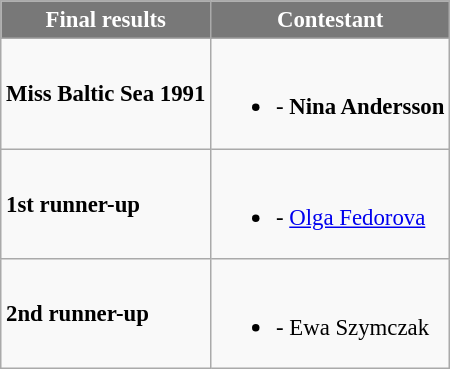<table class="wikitable sortable" style="font-size: 95%;">
<tr>
<th style="background-color:#787878;color:#FFFFFF;">Final results</th>
<th style="background-color:#787878;color:#FFFFFF;">Contestant</th>
</tr>
<tr>
<td><strong>Miss Baltic Sea 1991</strong></td>
<td><br><ul><li><strong></strong> - <strong>Nina Andersson</strong></li></ul></td>
</tr>
<tr>
<td><strong>1st runner-up</strong></td>
<td><br><ul><li><strong></strong> - <a href='#'>Olga Fedorova</a></li></ul></td>
</tr>
<tr>
<td><strong>2nd runner-up</strong></td>
<td><br><ul><li><strong></strong> - Ewa Szymczak</li></ul></td>
</tr>
</table>
